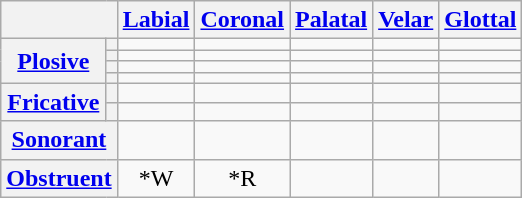<table class="wikitable" style="text-align:center;">
<tr>
<th colspan="2"></th>
<th><a href='#'>Labial</a></th>
<th><a href='#'>Coronal</a></th>
<th><a href='#'>Palatal</a></th>
<th><a href='#'>Velar</a></th>
<th><a href='#'>Glottal</a></th>
</tr>
<tr>
<th rowspan="4"><a href='#'>Plosive</a></th>
<th></th>
<td></td>
<td></td>
<td></td>
<td></td>
<td></td>
</tr>
<tr>
<th></th>
<td></td>
<td></td>
<td></td>
<td></td>
<td></td>
</tr>
<tr>
<th></th>
<td></td>
<td></td>
<td></td>
<td></td>
<td></td>
</tr>
<tr>
<th></th>
<td></td>
<td></td>
<td></td>
<td></td>
<td></td>
</tr>
<tr>
<th rowspan="2"><a href='#'>Fricative</a></th>
<th></th>
<td></td>
<td></td>
<td></td>
<td></td>
<td></td>
</tr>
<tr>
<th></th>
<td></td>
<td></td>
<td></td>
<td></td>
<td></td>
</tr>
<tr>
<th colspan="2"><a href='#'>Sonorant</a></th>
<td></td>
<td></td>
<td></td>
<td></td>
<td></td>
</tr>
<tr>
<th colspan="2"><a href='#'>Obstruent</a></th>
<td>*W</td>
<td>*R</td>
<td></td>
<td></td>
<td></td>
</tr>
</table>
